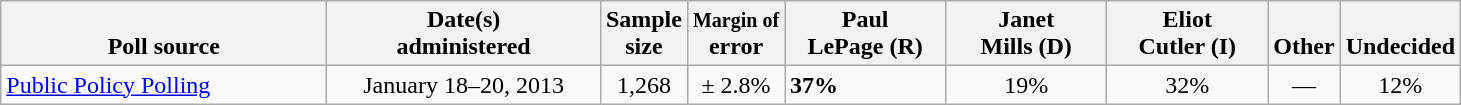<table class="wikitable">
<tr valign= bottom>
<th style="width:210px;">Poll source</th>
<th style="width:175px;">Date(s)<br>administered</th>
<th class=small>Sample<br>size</th>
<th><small>Margin of</small><br>error</th>
<th style="width:100px;">Paul<br>LePage (R)</th>
<th style="width:100px;">Janet<br>Mills (D)</th>
<th style="width:100px;">Eliot<br>Cutler (I)</th>
<th>Other</th>
<th>Undecided</th>
</tr>
<tr>
<td><a href='#'>Public Policy Polling</a></td>
<td align=center>January 18–20, 2013</td>
<td align=center>1,268</td>
<td align=center>± 2.8%</td>
<td><strong>37%</strong></td>
<td align=center>19%</td>
<td align=center>32%</td>
<td align=center>—</td>
<td align=center>12%</td>
</tr>
</table>
